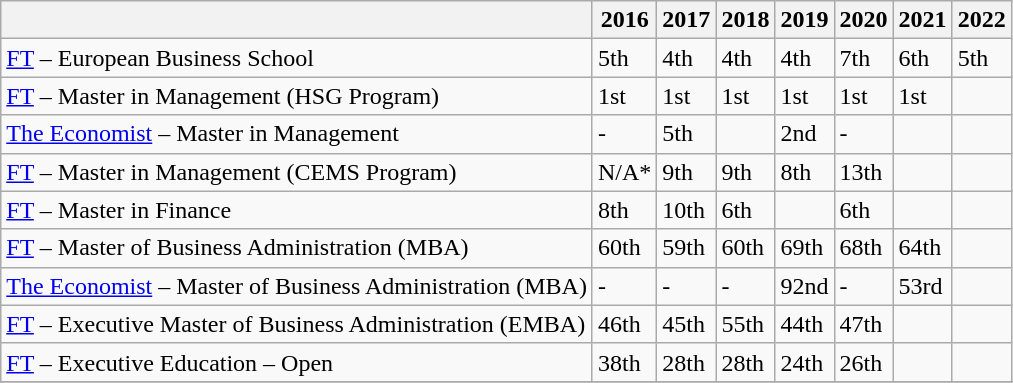<table class="wikitable">
<tr>
<th></th>
<th>2016</th>
<th>2017</th>
<th>2018</th>
<th>2019</th>
<th>2020</th>
<th>2021</th>
<th>2022</th>
</tr>
<tr>
<td><a href='#'>FT</a> – European Business School</td>
<td>5th</td>
<td>4th</td>
<td>4th</td>
<td>4th</td>
<td>7th</td>
<td>6th</td>
<td>5th</td>
</tr>
<tr>
<td><a href='#'>FT</a> – Master in Management (HSG Program)</td>
<td>1st</td>
<td>1st</td>
<td>1st</td>
<td>1st</td>
<td>1st</td>
<td>1st</td>
<td></td>
</tr>
<tr>
<td><a href='#'>The Economist</a> – Master in Management</td>
<td>-</td>
<td>5th</td>
<td></td>
<td>2nd</td>
<td>-</td>
<td></td>
<td></td>
</tr>
<tr>
<td><a href='#'>FT</a> – Master in Management (CEMS Program)</td>
<td>N/A*</td>
<td>9th</td>
<td>9th</td>
<td>8th</td>
<td>13th</td>
<td></td>
<td></td>
</tr>
<tr>
<td><a href='#'>FT</a> – Master in Finance</td>
<td>8th</td>
<td>10th</td>
<td>6th</td>
<td></td>
<td>6th</td>
<td></td>
<td></td>
</tr>
<tr>
<td><a href='#'>FT</a> – Master of Business Administration (MBA)</td>
<td>60th</td>
<td>59th</td>
<td>60th</td>
<td>69th</td>
<td>68th</td>
<td>64th</td>
<td></td>
</tr>
<tr>
<td><a href='#'>The Economist</a> – Master of Business Administration (MBA)</td>
<td>-</td>
<td>-</td>
<td>-</td>
<td>92nd</td>
<td>-</td>
<td>53rd</td>
<td></td>
</tr>
<tr>
<td><a href='#'>FT</a> – Executive Master of Business Administration (EMBA)</td>
<td>46th</td>
<td>45th</td>
<td>55th</td>
<td>44th</td>
<td>47th</td>
<td></td>
<td></td>
</tr>
<tr>
<td><a href='#'>FT</a> – Executive Education – Open</td>
<td>38th</td>
<td>28th</td>
<td>28th</td>
<td>24th</td>
<td>26th</td>
<td></td>
<td></td>
</tr>
<tr>
</tr>
</table>
